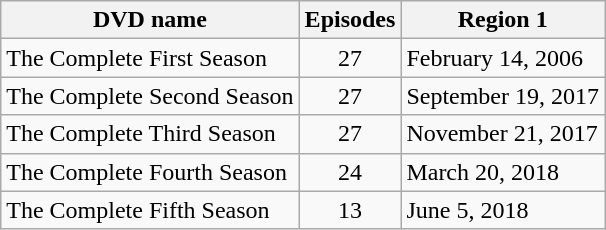<table class="wikitable">
<tr>
<th>DVD name</th>
<th>Episodes</th>
<th>Region 1</th>
</tr>
<tr>
<td>The Complete First Season</td>
<td align="center">27</td>
<td align="left">February 14, 2006</td>
</tr>
<tr>
<td>The Complete Second Season</td>
<td align="center">27</td>
<td align="left">September 19, 2017</td>
</tr>
<tr>
<td>The Complete Third Season</td>
<td align="center">27</td>
<td align="left">November 21, 2017</td>
</tr>
<tr>
<td>The Complete Fourth Season</td>
<td align="center">24</td>
<td align="left">March 20, 2018</td>
</tr>
<tr>
<td>The Complete Fifth Season</td>
<td align="center">13</td>
<td align="left">June 5, 2018</td>
</tr>
</table>
